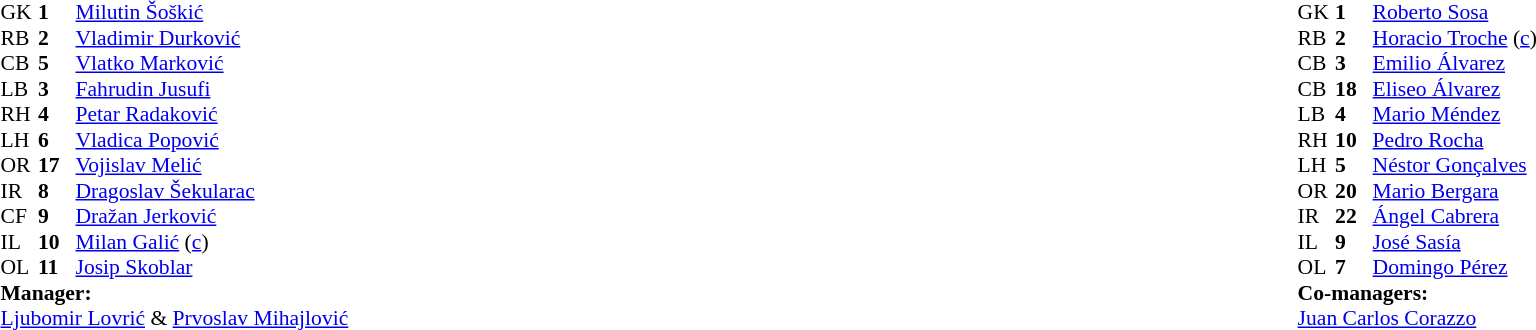<table width="100%">
<tr>
<td valign="top" width="50%"><br><table style="font-size: 90%" cellspacing="0" cellpadding="0">
<tr>
<th width="25"></th>
<th width="25"></th>
</tr>
<tr>
<td>GK</td>
<td><strong>1</strong></td>
<td><a href='#'>Milutin Šoškić</a></td>
</tr>
<tr>
<td>RB</td>
<td><strong>2</strong></td>
<td><a href='#'>Vladimir Durković</a></td>
</tr>
<tr>
<td>CB</td>
<td><strong>5</strong></td>
<td><a href='#'>Vlatko Marković</a></td>
</tr>
<tr>
<td>LB</td>
<td><strong>3</strong></td>
<td><a href='#'>Fahrudin Jusufi</a></td>
</tr>
<tr>
<td>RH</td>
<td><strong>4</strong></td>
<td><a href='#'>Petar Radaković</a></td>
</tr>
<tr>
<td>LH</td>
<td><strong>6</strong></td>
<td><a href='#'>Vladica Popović</a></td>
<td></td>
</tr>
<tr>
<td>OR</td>
<td><strong>17</strong></td>
<td><a href='#'>Vojislav Melić</a></td>
</tr>
<tr>
<td>IR</td>
<td><strong>8</strong></td>
<td><a href='#'>Dragoslav Šekularac</a></td>
</tr>
<tr>
<td>CF</td>
<td><strong>9</strong></td>
<td><a href='#'>Dražan Jerković</a></td>
</tr>
<tr>
<td>IL</td>
<td><strong>10</strong></td>
<td><a href='#'>Milan Galić</a> (<a href='#'>c</a>)</td>
</tr>
<tr>
<td>OL</td>
<td><strong>11</strong></td>
<td><a href='#'>Josip Skoblar</a></td>
</tr>
<tr>
<td colspan="3"><strong>Manager:</strong></td>
</tr>
<tr>
<td colspan="3"><a href='#'>Ljubomir Lovrić</a> & <a href='#'>Prvoslav Mihajlović</a></td>
</tr>
</table>
</td>
<td valign="top" width="50%"><br><table style="font-size: 90%" cellspacing="0" cellpadding="0" align=center>
<tr>
<th width="25"></th>
<th width="25"></th>
</tr>
<tr>
<td>GK</td>
<td><strong>1</strong></td>
<td><a href='#'>Roberto Sosa</a></td>
</tr>
<tr>
<td>RB</td>
<td><strong>2</strong></td>
<td><a href='#'>Horacio Troche</a> (<a href='#'>c</a>)</td>
</tr>
<tr>
<td>CB</td>
<td><strong>3</strong></td>
<td><a href='#'>Emilio Álvarez</a></td>
</tr>
<tr>
<td>CB</td>
<td><strong>18</strong></td>
<td><a href='#'>Eliseo Álvarez</a></td>
</tr>
<tr>
<td>LB</td>
<td><strong>4</strong></td>
<td><a href='#'>Mario Méndez</a></td>
</tr>
<tr>
<td>RH</td>
<td><strong>10</strong></td>
<td><a href='#'>Pedro Rocha</a></td>
</tr>
<tr>
<td>LH</td>
<td><strong>5</strong></td>
<td><a href='#'>Néstor Gonçalves</a></td>
</tr>
<tr>
<td>OR</td>
<td><strong>20</strong></td>
<td><a href='#'>Mario Bergara</a></td>
</tr>
<tr>
<td>IR</td>
<td><strong>22</strong></td>
<td><a href='#'>Ángel Cabrera</a></td>
<td></td>
</tr>
<tr>
<td>IL</td>
<td><strong>9</strong></td>
<td><a href='#'>José Sasía</a></td>
</tr>
<tr>
<td>OL</td>
<td><strong>7</strong></td>
<td><a href='#'>Domingo Pérez</a></td>
</tr>
<tr>
<td colspan="3"><strong>Co-managers:</strong></td>
</tr>
<tr>
<td colspan="3"><a href='#'>Juan Carlos Corazzo</a></td>
</tr>
</table>
</td>
</tr>
</table>
